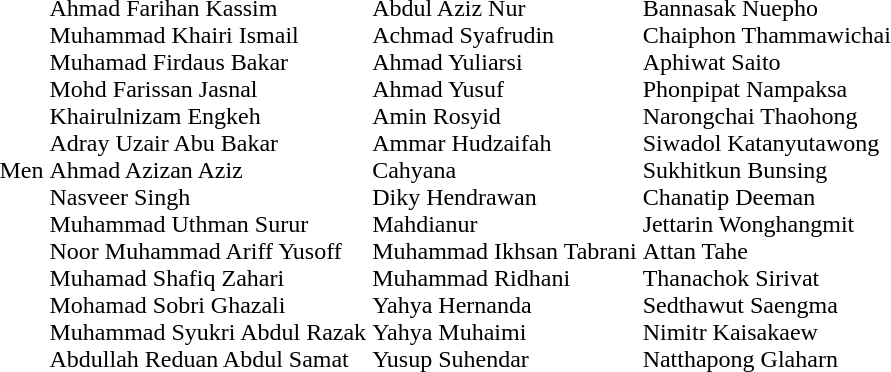<table>
<tr>
<td>Men</td>
<td nowrap=true><br>Ahmad Farihan Kassim<br>Muhammad Khairi Ismail<br>Muhamad Firdaus Bakar<br>Mohd Farissan Jasnal<br>Khairulnizam Engkeh<br>Adray Uzair Abu Bakar<br>Ahmad Azizan Aziz<br>Nasveer Singh<br>Muhammad Uthman Surur<br>Noor Muhammad Ariff Yusoff<br>Muhamad Shafiq Zahari<br>Mohamad Sobri Ghazali<br>Muhammad Syukri Abdul Razak<br>Abdullah Reduan Abdul Samat</td>
<td nowrap=true><br>Abdul Aziz Nur<br>Achmad Syafrudin<br>Ahmad Yuliarsi<br>Ahmad Yusuf<br>Amin Rosyid<br>Ammar Hudzaifah<br>Cahyana<br>Diky Hendrawan<br>Mahdianur<br>Muhammad Ikhsan Tabrani<br>Muhammad Ridhani<br>Yahya Hernanda<br>Yahya Muhaimi<br>Yusup Suhendar</td>
<td nowrap=true><br>Bannasak Nuepho<br>Chaiphon Thammawichai<br>Aphiwat Saito<br>Phonpipat Nampaksa<br>Narongchai Thaohong<br>Siwadol Katanyutawong<br>Sukhitkun Bunsing<br>Chanatip Deeman<br>Jettarin Wonghangmit<br>Attan Tahe<br>Thanachok Sirivat<br>Sedthawut Saengma<br>Nimitr Kaisakaew<br>Natthapong Glaharn</td>
</tr>
</table>
